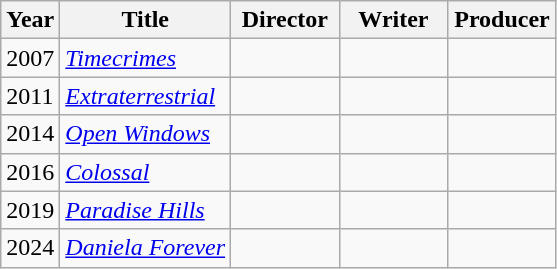<table class="wikitable">
<tr>
<th>Year</th>
<th>Title</th>
<th width=65>Director</th>
<th width=65>Writer</th>
<th width=65>Producer</th>
</tr>
<tr>
<td>2007</td>
<td><em><a href='#'>Timecrimes</a></em></td>
<td></td>
<td></td>
<td></td>
</tr>
<tr>
<td>2011</td>
<td><em><a href='#'>Extraterrestrial</a></em></td>
<td></td>
<td></td>
<td></td>
</tr>
<tr>
<td>2014</td>
<td><em><a href='#'>Open Windows</a></em></td>
<td></td>
<td></td>
<td></td>
</tr>
<tr>
<td>2016</td>
<td><em><a href='#'>Colossal</a></em></td>
<td></td>
<td></td>
<td></td>
</tr>
<tr>
<td>2019</td>
<td><em><a href='#'>Paradise Hills</a></em></td>
<td></td>
<td></td>
<td></td>
</tr>
<tr>
<td>2024</td>
<td><em><a href='#'>Daniela Forever</a></em></td>
<td></td>
<td></td>
<td></td>
</tr>
</table>
